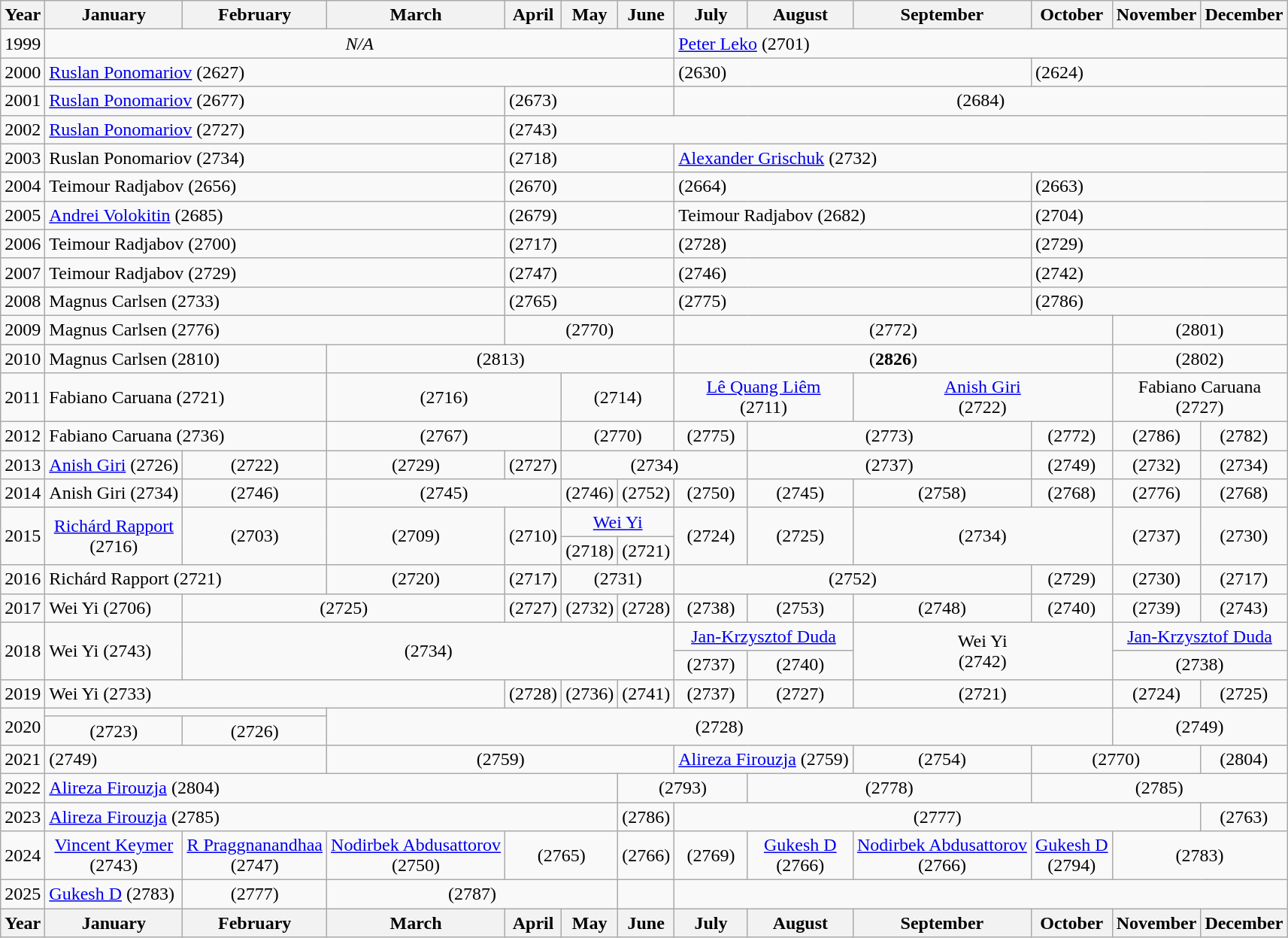<table class="wikitable">
<tr>
<th>Year</th>
<th>January</th>
<th>February</th>
<th>March</th>
<th>April</th>
<th>May</th>
<th>June</th>
<th>July</th>
<th>August</th>
<th>September</th>
<th>October</th>
<th>November</th>
<th>December</th>
</tr>
<tr>
<td>1999</td>
<td colspan=6 align=center><em>N/A</em></td>
<td colspan=6> <a href='#'>Peter Leko</a> (2701)</td>
</tr>
<tr>
<td>2000</td>
<td colspan=6> <a href='#'>Ruslan Ponomariov</a> (2627)</td>
<td colspan=3>(2630)</td>
<td colspan=3>(2624)</td>
</tr>
<tr>
<td>2001</td>
<td colspan=3> <a href='#'>Ruslan Ponomariov</a> (2677)</td>
<td colspan=3>(2673)</td>
<td colspan=6 align=center>(2684)</td>
</tr>
<tr>
<td>2002</td>
<td colspan=3> <a href='#'>Ruslan Ponomariov</a> (2727)</td>
<td colspan=9>(2743)</td>
</tr>
<tr>
<td>2003</td>
<td colspan=3> Ruslan Ponomariov (2734)</td>
<td colspan=3>(2718)</td>
<td colspan=6> <a href='#'>Alexander Grischuk</a> (2732)</td>
</tr>
<tr>
<td>2004</td>
<td colspan=3> Teimour Radjabov (2656)</td>
<td colspan=3>(2670)</td>
<td colspan=3>(2664)</td>
<td colspan=3>(2663)</td>
</tr>
<tr>
<td>2005</td>
<td colspan=3> <a href='#'>Andrei Volokitin</a> (2685)</td>
<td colspan=3>(2679)</td>
<td colspan=3> Teimour Radjabov (2682)</td>
<td colspan=3>(2704)</td>
</tr>
<tr>
<td>2006</td>
<td colspan=3> Teimour Radjabov (2700)</td>
<td colspan=3>(2717)</td>
<td colspan=3>(2728)</td>
<td colspan=3>(2729)</td>
</tr>
<tr>
<td>2007</td>
<td colspan=3> Teimour Radjabov (2729)</td>
<td colspan=3>(2747)</td>
<td colspan=3>(2746)</td>
<td colspan=3>(2742)</td>
</tr>
<tr>
<td>2008</td>
<td colspan=3> Magnus Carlsen (2733)</td>
<td colspan=3>(2765)</td>
<td colspan=3>(2775)</td>
<td colspan=3>(2786)</td>
</tr>
<tr>
<td>2009</td>
<td colspan=3> Magnus Carlsen (2776)</td>
<td colspan=3 align=center>(2770)</td>
<td colspan=4 align=center>(2772)</td>
<td colspan=2 align=center>(2801)</td>
</tr>
<tr>
<td>2010</td>
<td colspan=2> Magnus Carlsen (2810)</td>
<td colspan=4 align=center>(2813)</td>
<td colspan=4 align=center>(<strong>2826</strong>)</td>
<td colspan=2 align=center>(2802)</td>
</tr>
<tr>
<td>2011</td>
<td colspan=2> Fabiano Caruana (2721)</td>
<td colspan=2 align=center>(2716)</td>
<td colspan=2 align=center>(2714)</td>
<td colspan=2 align=center> <a href='#'>Lê Quang Liêm</a><br>(2711)</td>
<td colspan=2 align=center> <a href='#'>Anish Giri</a><br>(2722)</td>
<td colspan=2 align=center> Fabiano Caruana<br>(2727)</td>
</tr>
<tr>
<td>2012</td>
<td colspan=2> Fabiano Caruana (2736)</td>
<td colspan=2 align=center>(2767)</td>
<td colspan=2 align=center>(2770)</td>
<td align=center>(2775)</td>
<td colspan=2 align=center>(2773)</td>
<td align=center>(2772)</td>
<td align=center>(2786)</td>
<td align=center>(2782)</td>
</tr>
<tr>
<td>2013</td>
<td> <a href='#'>Anish Giri</a> (2726)</td>
<td align=center>(2722)</td>
<td align=center>(2729)</td>
<td align=center>(2727)</td>
<td colspan=3 align=center>(2734)</td>
<td colspan=2 align=center>(2737)</td>
<td align=center>(2749)</td>
<td align=center>(2732)</td>
<td align=center>(2734)</td>
</tr>
<tr>
<td>2014</td>
<td> Anish Giri (2734)</td>
<td align=center>(2746)</td>
<td colspan=2 align=center>(2745)</td>
<td align=center>(2746)</td>
<td align=center>(2752)</td>
<td align=center>(2750)</td>
<td align=center>(2745)</td>
<td align=center>(2758)</td>
<td align=center>(2768)</td>
<td align=center>(2776)</td>
<td align=center>(2768)</td>
</tr>
<tr>
<td rowspan=2>2015</td>
<td rowspan=2 align=center> <a href='#'>Richárd Rapport</a><br>(2716)</td>
<td align=center rowspan=2>(2703)</td>
<td align=center rowspan=2>(2709)</td>
<td align=center rowspan=2>(2710)</td>
<td colspan=2 align=center> <a href='#'>Wei Yi</a></td>
<td align=center rowspan=2>(2724)</td>
<td align=center rowspan=2>(2725)</td>
<td colspan=2 align=center rowspan=2>(2734)</td>
<td align=center rowspan=2>(2737)</td>
<td align=center rowspan=2>(2730)</td>
</tr>
<tr>
<td align=center>(2718)</td>
<td align=center>(2721)</td>
</tr>
<tr>
<td>2016</td>
<td colspan=2> Richárd Rapport (2721)</td>
<td align=center>(2720)</td>
<td align=center>(2717)</td>
<td colspan=2 align=center>(2731)</td>
<td colspan=3 align=center>(2752)</td>
<td align=center>(2729)</td>
<td align=center>(2730)</td>
<td align=center>(2717)</td>
</tr>
<tr>
<td>2017</td>
<td colspan=1> Wei Yi (2706)</td>
<td colspan=2 align=center>(2725)</td>
<td align=center>(2727)</td>
<td align=center>(2732)</td>
<td align=center>(2728)</td>
<td align=center>(2738)</td>
<td align=center>(2753)</td>
<td align=center>(2748)</td>
<td align=center>(2740)</td>
<td align=center>(2739)</td>
<td align=center>(2743)</td>
</tr>
<tr>
<td rowspan=2>2018</td>
<td rowspan=2> Wei Yi (2743)</td>
<td colspan=5 rowspan=2 align=center>(2734)</td>
<td colspan=2 align=center> <a href='#'>Jan-Krzysztof Duda</a></td>
<td colspan=2 align=center rowspan=2> Wei Yi<br>(2742)</td>
<td colspan=2 align=center> <a href='#'>Jan-Krzysztof Duda</a></td>
</tr>
<tr>
<td align=center>(2737)</td>
<td align=center>(2740)</td>
<td colspan=2 align=center>(2738)</td>
</tr>
<tr>
<td>2019</td>
<td colspan=3> Wei Yi (2733)</td>
<td align=center>(2728)</td>
<td align=center>(2736)</td>
<td align=center>(2741)</td>
<td align=center>(2737)</td>
<td align=center>(2727)</td>
<td colspan=2 align=center>(2721)</td>
<td align=center>(2724)</td>
<td align=center>(2725)</td>
</tr>
<tr>
<td rowspan=2>2020</td>
<td colspan=2></td>
<td colspan=8 align=center rowspan=2>(2728)</td>
<td align=center colspan=2 rowspan=2>(2749)</td>
</tr>
<tr>
<td align=center>(2723)</td>
<td align=center>(2726)</td>
</tr>
<tr>
<td>2021</td>
<td colspan=2> (2749)</td>
<td align=center colspan=4>(2759)</td>
<td colspan=2> <a href='#'>Alireza Firouzja</a> (2759)</td>
<td align=center>(2754)</td>
<td align=center colspan=2>(2770)</td>
<td align=center>(2804)</td>
</tr>
<tr>
<td>2022</td>
<td colspan=5> <a href='#'>Alireza Firouzja</a> (2804)</td>
<td align=center colspan=2>(2793)</td>
<td align= center colspan=2>(2778)</td>
<td align=center colspan=3>(2785)</td>
</tr>
<tr>
<td>2023</td>
<td colspan=5> <a href='#'>Alireza Firouzja</a> (2785)</td>
<td>(2786)</td>
<td colspan=5 align=center>(2777)</td>
<td align=center>(2763)</td>
</tr>
<tr>
<td>2024</td>
<td align=center> <a href='#'>Vincent Keymer</a><br>(2743)</td>
<td align=center> <a href='#'>R Praggnanandhaa</a><br>(2747)</td>
<td colspan=1 align=center> <a href='#'>Nodirbek Abdusattorov</a><br>(2750)</td>
<td colspan=2 align=center>(2765)</td>
<td align=center>(2766)</td>
<td colspan=1 align=center>(2769)</td>
<td align=center> <a href='#'>Gukesh D</a><br>(2766)</td>
<td colspan=1 align=center> <a href='#'>Nodirbek Abdusattorov</a><br>(2766)</td>
<td align=center> <a href='#'>Gukesh D</a><br>(2794)</td>
<td align=center colspan=2>(2783)</td>
</tr>
<tr>
<td>2025</td>
<td> <a href='#'>Gukesh D</a> (2783)</td>
<td align=center>(2777)</td>
<td colspan=3 align=center>(2787)</td>
<td></td>
</tr>
<tr>
<th>Year</th>
<th>January</th>
<th>February</th>
<th>March</th>
<th>April</th>
<th>May</th>
<th>June</th>
<th>July</th>
<th>August</th>
<th>September</th>
<th>October</th>
<th>November</th>
<th>December</th>
</tr>
</table>
